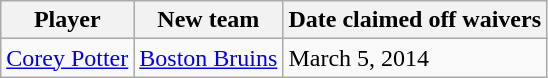<table class="wikitable">
<tr>
<th>Player</th>
<th>New team</th>
<th>Date claimed off waivers</th>
</tr>
<tr>
<td><a href='#'>Corey Potter</a></td>
<td><a href='#'>Boston Bruins</a></td>
<td>March 5, 2014</td>
</tr>
</table>
